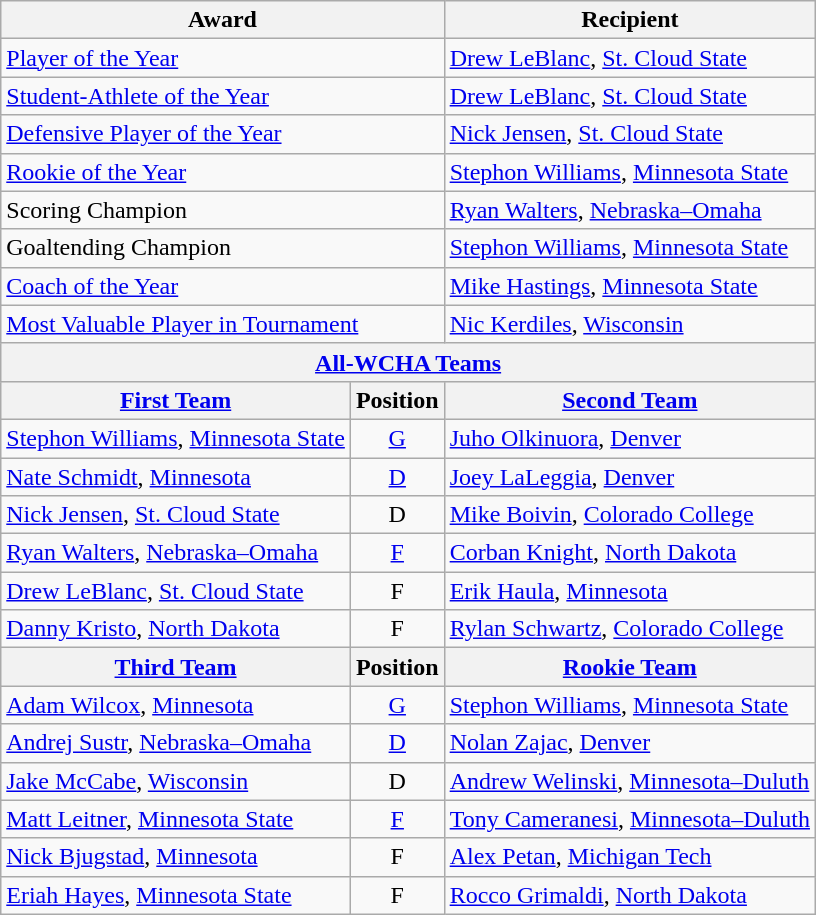<table class="wikitable">
<tr>
<th colspan=2>Award</th>
<th>Recipient</th>
</tr>
<tr>
<td colspan=2><a href='#'>Player of the Year</a></td>
<td><a href='#'>Drew LeBlanc</a>, <a href='#'>St. Cloud State</a></td>
</tr>
<tr>
<td colspan=2><a href='#'>Student-Athlete of the Year</a></td>
<td><a href='#'>Drew LeBlanc</a>, <a href='#'>St. Cloud State</a></td>
</tr>
<tr>
<td colspan=2><a href='#'>Defensive Player of the Year</a></td>
<td><a href='#'>Nick Jensen</a>, <a href='#'>St. Cloud State</a></td>
</tr>
<tr>
<td colspan=2><a href='#'>Rookie of the Year</a></td>
<td><a href='#'>Stephon Williams</a>, <a href='#'>Minnesota State</a></td>
</tr>
<tr>
<td colspan=2>Scoring Champion</td>
<td><a href='#'>Ryan Walters</a>, <a href='#'>Nebraska–Omaha</a></td>
</tr>
<tr>
<td colspan=2>Goaltending Champion</td>
<td><a href='#'>Stephon Williams</a>, <a href='#'>Minnesota State</a></td>
</tr>
<tr>
<td colspan=2><a href='#'>Coach of the Year</a></td>
<td><a href='#'>Mike Hastings</a>, <a href='#'>Minnesota State</a></td>
</tr>
<tr>
<td colspan=2><a href='#'>Most Valuable Player in Tournament</a></td>
<td><a href='#'>Nic Kerdiles</a>, <a href='#'>Wisconsin</a></td>
</tr>
<tr>
<th colspan=3><a href='#'>All-WCHA Teams</a></th>
</tr>
<tr>
<th><a href='#'>First Team</a></th>
<th>Position</th>
<th><a href='#'>Second Team</a></th>
</tr>
<tr>
<td><a href='#'>Stephon Williams</a>, <a href='#'>Minnesota State</a></td>
<td align=center><a href='#'>G</a></td>
<td><a href='#'>Juho Olkinuora</a>, <a href='#'>Denver</a></td>
</tr>
<tr>
<td><a href='#'>Nate Schmidt</a>, <a href='#'>Minnesota</a></td>
<td align=center><a href='#'>D</a></td>
<td><a href='#'>Joey LaLeggia</a>, <a href='#'>Denver</a></td>
</tr>
<tr>
<td><a href='#'>Nick Jensen</a>, <a href='#'>St. Cloud State</a></td>
<td align=center>D</td>
<td><a href='#'>Mike Boivin</a>, <a href='#'>Colorado College</a></td>
</tr>
<tr>
<td><a href='#'>Ryan Walters</a>, <a href='#'>Nebraska–Omaha</a></td>
<td align=center><a href='#'>F</a></td>
<td><a href='#'>Corban Knight</a>, <a href='#'>North Dakota</a></td>
</tr>
<tr>
<td><a href='#'>Drew LeBlanc</a>, <a href='#'>St. Cloud State</a></td>
<td align=center>F</td>
<td><a href='#'>Erik Haula</a>, <a href='#'>Minnesota</a></td>
</tr>
<tr>
<td><a href='#'>Danny Kristo</a>, <a href='#'>North Dakota</a></td>
<td align=center>F</td>
<td><a href='#'>Rylan Schwartz</a>, <a href='#'>Colorado College</a></td>
</tr>
<tr>
<th><a href='#'>Third Team</a></th>
<th>Position</th>
<th><a href='#'>Rookie Team</a></th>
</tr>
<tr>
<td><a href='#'>Adam Wilcox</a>, <a href='#'>Minnesota</a></td>
<td align=center><a href='#'>G</a></td>
<td><a href='#'>Stephon Williams</a>, <a href='#'>Minnesota State</a></td>
</tr>
<tr>
<td><a href='#'>Andrej Sustr</a>, <a href='#'>Nebraska–Omaha</a></td>
<td align=center><a href='#'>D</a></td>
<td><a href='#'>Nolan Zajac</a>, <a href='#'>Denver</a></td>
</tr>
<tr>
<td><a href='#'>Jake McCabe</a>, <a href='#'>Wisconsin</a></td>
<td align=center>D</td>
<td><a href='#'>Andrew Welinski</a>, <a href='#'>Minnesota–Duluth</a></td>
</tr>
<tr>
<td><a href='#'>Matt Leitner</a>, <a href='#'>Minnesota State</a></td>
<td align=center><a href='#'>F</a></td>
<td><a href='#'>Tony Cameranesi</a>, <a href='#'>Minnesota–Duluth</a></td>
</tr>
<tr>
<td><a href='#'>Nick Bjugstad</a>, <a href='#'>Minnesota</a></td>
<td align=center>F</td>
<td><a href='#'>Alex Petan</a>, <a href='#'>Michigan Tech</a></td>
</tr>
<tr>
<td><a href='#'>Eriah Hayes</a>, <a href='#'>Minnesota State</a></td>
<td align=center>F</td>
<td><a href='#'>Rocco Grimaldi</a>, <a href='#'>North Dakota</a></td>
</tr>
</table>
